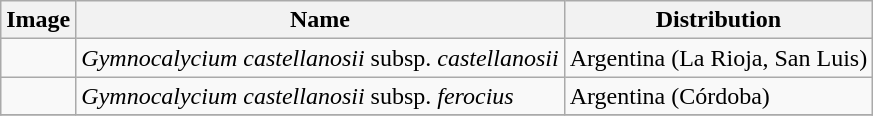<table class="wikitable">
<tr>
<th>Image</th>
<th>Name</th>
<th>Distribution</th>
</tr>
<tr>
<td></td>
<td><em>Gymnocalycium castellanosii</em> subsp. <em>castellanosii</em></td>
<td>Argentina (La Rioja, San Luis)</td>
</tr>
<tr>
<td></td>
<td><em>Gymnocalycium castellanosii</em> subsp. <em>ferocius</em> </td>
<td>Argentina (Córdoba)</td>
</tr>
<tr>
</tr>
</table>
